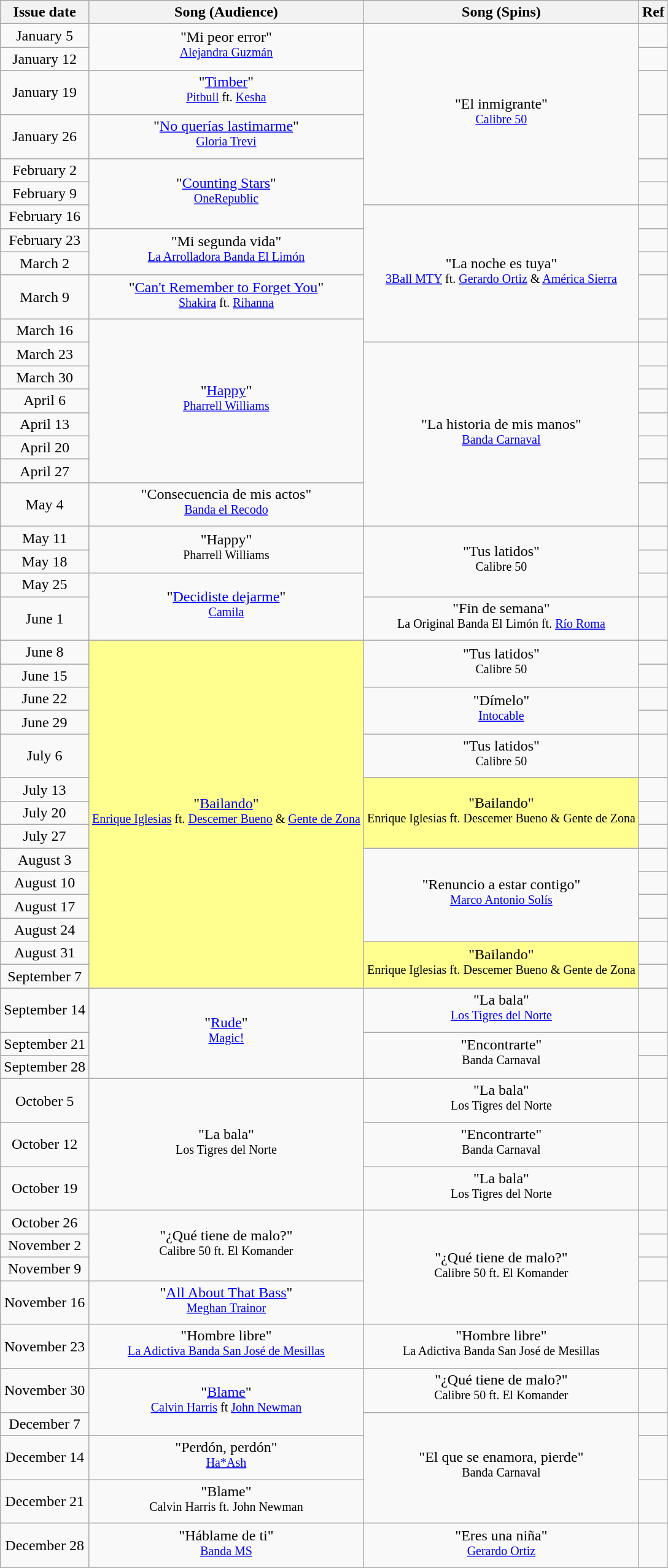<table class="wikitable" style="text-align: center;">
<tr>
<th>Issue date</th>
<th>Song (Audience)</th>
<th>Song (Spins)</th>
<th>Ref</th>
</tr>
<tr>
<td>January 5</td>
<td rowspan="2">"Mi peor error"<br><sup><a href='#'>Alejandra Guzmán</a></sup></td>
<td rowspan="6">"El inmigrante"<br><sup><a href='#'>Calibre 50</a></sup></td>
<td></td>
</tr>
<tr>
<td>January 12</td>
<td></td>
</tr>
<tr>
<td>January 19</td>
<td rowspan="1">"<a href='#'>Timber</a>"<br><sup><a href='#'>Pitbull</a> ft. <a href='#'>Kesha</a></sup></td>
<td></td>
</tr>
<tr>
<td>January 26</td>
<td rowspan="1">"<a href='#'>No querías lastimarme</a>"<br><sup><a href='#'>Gloria Trevi</a></sup></td>
<td></td>
</tr>
<tr>
<td>February 2</td>
<td rowspan="3">"<a href='#'>Counting Stars</a>"<br><sup><a href='#'>OneRepublic</a></sup></td>
<td></td>
</tr>
<tr>
<td>February 9</td>
<td></td>
</tr>
<tr>
<td>February 16</td>
<td rowspan="5">"La noche es tuya"<br><sup><a href='#'>3Ball MTY</a> ft. <a href='#'>Gerardo Ortiz</a> & <a href='#'>América Sierra</a></sup></td>
<td></td>
</tr>
<tr>
<td>February 23</td>
<td rowspan="2">"Mi segunda vida"<br><sup><a href='#'>La Arrolladora Banda El Limón</a></sup></td>
<td></td>
</tr>
<tr>
<td>March 2</td>
<td></td>
</tr>
<tr>
<td>March 9</td>
<td rowspan="1">"<a href='#'>Can't Remember to Forget You</a>"<br><sup><a href='#'>Shakira</a> ft. <a href='#'>Rihanna</a></sup></td>
<td></td>
</tr>
<tr>
<td>March 16</td>
<td rowspan="7">"<a href='#'>Happy</a>"<br><sup><a href='#'>Pharrell Williams</a></sup></td>
<td></td>
</tr>
<tr>
<td>March 23</td>
<td rowspan="7">"La historia de mis manos"<br><sup><a href='#'>Banda Carnaval</a></sup></td>
<td></td>
</tr>
<tr>
<td>March 30</td>
<td></td>
</tr>
<tr>
<td>April 6</td>
<td></td>
</tr>
<tr>
<td>April 13</td>
<td></td>
</tr>
<tr>
<td>April 20</td>
<td></td>
</tr>
<tr>
<td>April 27</td>
<td></td>
</tr>
<tr>
<td>May 4</td>
<td rowspan="1">"Consecuencia de mis actos"<br><sup><a href='#'>Banda el Recodo</a></sup></td>
<td></td>
</tr>
<tr>
<td>May 11</td>
<td rowspan="2">"Happy"<br><sup>Pharrell Williams</sup></td>
<td rowspan="3">"Tus latidos"<br><sup>Calibre 50</sup></td>
<td></td>
</tr>
<tr>
<td>May 18</td>
<td></td>
</tr>
<tr>
<td>May 25</td>
<td rowspan="2">"<a href='#'>Decidiste dejarme</a>"<br><sup><a href='#'>Camila</a></sup></td>
<td></td>
</tr>
<tr>
<td>June 1</td>
<td rowspan="1">"Fin de semana"<br><sup>La Original Banda El Limón ft. <a href='#'>Río Roma</a></sup></td>
<td></td>
</tr>
<tr>
<td>June 8</td>
<td bgcolor=#FFFF90 rowspan="14">"<a href='#'>Bailando</a>"<br><sup><a href='#'>Enrique Iglesias</a> ft. <a href='#'>Descemer Bueno</a> & <a href='#'>Gente de Zona</a></sup></td>
<td rowspan="2">"Tus latidos"<br><sup>Calibre 50</sup></td>
<td></td>
</tr>
<tr>
<td>June 15</td>
<td></td>
</tr>
<tr>
<td>June 22</td>
<td rowspan="2">"Dímelo"<br><sup><a href='#'>Intocable</a></sup></td>
<td></td>
</tr>
<tr>
<td>June 29</td>
<td></td>
</tr>
<tr>
<td>July 6</td>
<td rowspan="1">"Tus latidos"<br><sup>Calibre 50</sup></td>
<td></td>
</tr>
<tr>
<td>July 13</td>
<td bgcolor=#FFFF90 rowspan="3">"Bailando"<br><sup>Enrique Iglesias ft. Descemer Bueno & Gente de Zona</sup></td>
<td></td>
</tr>
<tr>
<td>July 20</td>
<td></td>
</tr>
<tr>
<td>July 27</td>
<td></td>
</tr>
<tr>
<td>August 3</td>
<td rowspan="4">"Renuncio a estar contigo"<br><sup><a href='#'>Marco Antonio Solís</a></sup></td>
<td></td>
</tr>
<tr>
<td>August 10</td>
<td></td>
</tr>
<tr>
<td>August 17</td>
<td></td>
</tr>
<tr>
<td>August 24</td>
<td></td>
</tr>
<tr>
<td>August 31</td>
<td bgcolor=#FFFF90 rowspan="2">"Bailando"<br><sup>Enrique Iglesias ft. Descemer Bueno & Gente de Zona</sup></td>
<td></td>
</tr>
<tr>
<td>September 7</td>
<td></td>
</tr>
<tr>
<td>September 14</td>
<td rowspan="3">"<a href='#'>Rude</a>"<br><sup><a href='#'>Magic!</a></sup></td>
<td rowspan="1">"La bala"<br><sup><a href='#'>Los Tigres del Norte</a></sup></td>
<td></td>
</tr>
<tr>
<td>September 21</td>
<td rowspan="2">"Encontrarte"<br><sup>Banda Carnaval</sup></td>
<td></td>
</tr>
<tr>
<td>September 28</td>
<td></td>
</tr>
<tr>
<td>October 5</td>
<td rowspan="3">"La bala"<br><sup>Los Tigres del Norte</sup></td>
<td rowspan="1">"La bala"<br><sup>Los Tigres del Norte</sup></td>
<td></td>
</tr>
<tr>
<td>October 12</td>
<td rowspan="1">"Encontrarte"<br><sup>Banda Carnaval</sup></td>
<td></td>
</tr>
<tr>
<td>October 19</td>
<td rowspan="1">"La bala"<br><sup>Los Tigres del Norte</sup></td>
<td></td>
</tr>
<tr>
<td>October 26</td>
<td rowspan="3">"¿Qué tiene de malo?"<br><sup>Calibre 50 ft. El Komander</sup></td>
<td rowspan="4">"¿Qué tiene de malo?"<br><sup>Calibre 50 ft. El Komander</sup></td>
<td></td>
</tr>
<tr>
<td>November 2</td>
<td></td>
</tr>
<tr>
<td>November 9</td>
<td></td>
</tr>
<tr>
<td>November 16</td>
<td rowspan="1">"<a href='#'>All About That Bass</a>"<br><sup><a href='#'>Meghan Trainor</a></sup></td>
<td></td>
</tr>
<tr>
<td>November 23</td>
<td rowspan="1">"Hombre libre"<br><sup><a href='#'>La Adictiva Banda San José de Mesillas</a></sup></td>
<td rowspan="1">"Hombre libre"<br><sup>La Adictiva Banda San José de Mesillas</sup></td>
<td></td>
</tr>
<tr>
<td>November 30</td>
<td rowspan="2">"<a href='#'>Blame</a>"<br><sup><a href='#'>Calvin Harris</a> ft <a href='#'>John Newman</a></sup></td>
<td rowspan="1">"¿Qué tiene de malo?"<br><sup>Calibre 50 ft. El Komander</sup></td>
<td></td>
</tr>
<tr>
<td>December 7</td>
<td rowspan="3">"El que se enamora, pierde"<br><sup>Banda Carnaval</sup></td>
<td></td>
</tr>
<tr>
<td>December 14</td>
<td rowspan="1">"Perdón, perdón"<br><sup><a href='#'>Ha*Ash</a></sup></td>
<td></td>
</tr>
<tr>
<td>December 21</td>
<td rowspan="1">"Blame"<br><sup>Calvin Harris ft. John Newman</sup></td>
<td></td>
</tr>
<tr>
<td>December 28</td>
<td rowspan="1">"Háblame de ti"<br><sup><a href='#'>Banda MS</a></sup></td>
<td rowspan="1">"Eres una niña"<br><sup><a href='#'>Gerardo Ortiz</a></sup></td>
<td></td>
</tr>
<tr>
</tr>
</table>
